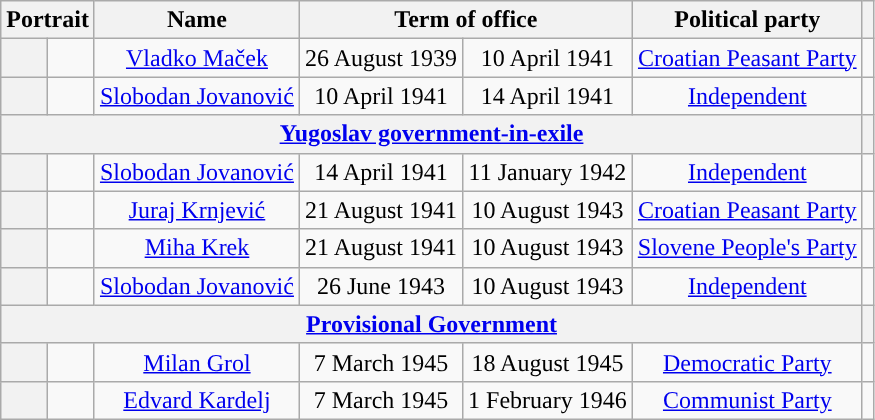<table class="wikitable" style="text-align:center">
<tr>
<th colspan="2">Portrait</th>
<th>Name<br></th>
<th colspan="2">Term of office</th>
<th>Political party</th>
<th></th>
</tr>
<tr>
<th style="background:"></th>
<td></td>
<td><a href='#'>Vladko Maček</a><br></td>
<td>26 August 1939</td>
<td>10 April 1941</td>
<td><a href='#'>Croatian Peasant Party</a></td>
<td></td>
</tr>
<tr>
<th style="background:"></th>
<td></td>
<td><a href='#'>Slobodan Jovanović</a><br></td>
<td>10 April 1941</td>
<td>14 April 1941</td>
<td><a href='#'>Independent</a></td>
<td></td>
</tr>
<tr>
<th colspan=6><a href='#'>Yugoslav government-in-exile</a></th>
<th></th>
</tr>
<tr>
<th style="background:"></th>
<td></td>
<td><a href='#'>Slobodan Jovanović</a><br></td>
<td>14 April 1941</td>
<td>11 January 1942</td>
<td><a href='#'>Independent</a></td>
<td></td>
</tr>
<tr>
<th style="background:"></th>
<td></td>
<td><a href='#'>Juraj Krnjević</a><br></td>
<td>21 August 1941</td>
<td>10 August 1943</td>
<td><a href='#'>Croatian Peasant Party</a></td>
<td></td>
</tr>
<tr>
<th style="background:"></th>
<td></td>
<td><a href='#'>Miha Krek</a><br></td>
<td>21 August 1941</td>
<td>10 August 1943</td>
<td><a href='#'>Slovene People's Party</a></td>
<td></td>
</tr>
<tr>
<th style="background:"></th>
<td></td>
<td><a href='#'>Slobodan Jovanović</a><br></td>
<td>26 June 1943</td>
<td>10 August 1943</td>
<td><a href='#'>Independent</a></td>
<td></td>
</tr>
<tr>
<th colspan=6><a href='#'>Provisional Government</a></th>
<th></th>
</tr>
<tr>
<th style="background:"></th>
<td></td>
<td><a href='#'>Milan Grol</a><br></td>
<td>7 March 1945</td>
<td>18 August 1945</td>
<td><a href='#'>Democratic Party</a></td>
<td></td>
</tr>
<tr>
<th style="background:"></th>
<td></td>
<td><a href='#'>Edvard Kardelj</a><br></td>
<td>7 March 1945</td>
<td>1 February 1946</td>
<td><a href='#'>Communist Party</a></td>
<td></td>
</tr>
</table>
